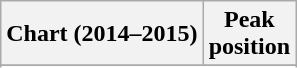<table class="wikitable sortable">
<tr>
<th>Chart (2014–2015)</th>
<th>Peak<br>position</th>
</tr>
<tr>
</tr>
<tr>
</tr>
<tr>
</tr>
<tr>
</tr>
<tr>
</tr>
</table>
